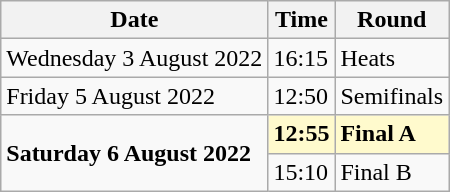<table class="wikitable">
<tr>
<th>Date</th>
<th>Time</th>
<th>Round</th>
</tr>
<tr>
<td>Wednesday 3 August 2022</td>
<td>16:15</td>
<td>Heats</td>
</tr>
<tr>
<td>Friday 5 August 2022</td>
<td>12:50</td>
<td>Semifinals</td>
</tr>
<tr>
<td rowspan=3><strong>Saturday 6 August 2022</strong></td>
<td style=background:lemonchiffon><strong>12:55</strong></td>
<td style=background:lemonchiffon><strong>Final A</strong></td>
</tr>
<tr>
<td>15:10</td>
<td>Final B</td>
</tr>
</table>
